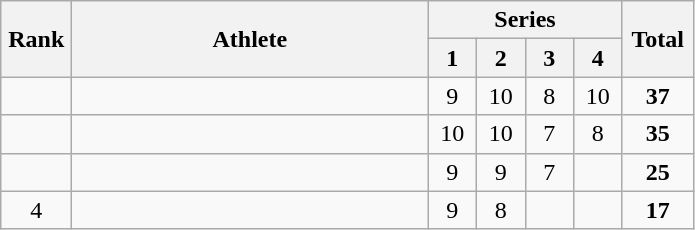<table class="wikitable" style="text-align:center">
<tr>
<th rowspan=2 width=40>Rank</th>
<th rowspan=2 width=230>Athlete</th>
<th colspan="4">Series</th>
<th rowspan=2 width=40>Total</th>
</tr>
<tr>
<th width=25>1</th>
<th width=25>2</th>
<th width=25>3</th>
<th width=25>4</th>
</tr>
<tr>
<td></td>
<td align=left></td>
<td>9</td>
<td>10</td>
<td>8</td>
<td>10</td>
<td><strong>37</strong></td>
</tr>
<tr>
<td></td>
<td align=left></td>
<td>10</td>
<td>10</td>
<td>7</td>
<td>8</td>
<td><strong>35</strong></td>
</tr>
<tr>
<td></td>
<td align=left></td>
<td>9</td>
<td>9</td>
<td>7</td>
<td></td>
<td><strong>25</strong></td>
</tr>
<tr>
<td>4</td>
<td align=left></td>
<td>9</td>
<td>8</td>
<td></td>
<td></td>
<td><strong>17</strong></td>
</tr>
</table>
